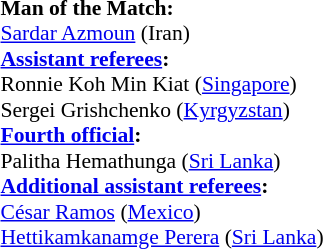<table style="width:100%; font-size:90%;">
<tr>
<td><br><strong>Man of the Match:</strong>
<br><a href='#'>Sardar Azmoun</a> (Iran)<br><strong><a href='#'>Assistant referees</a>:</strong>
<br>Ronnie Koh Min Kiat (<a href='#'>Singapore</a>)
<br>Sergei Grishchenko (<a href='#'>Kyrgyzstan</a>)
<br><strong><a href='#'>Fourth official</a>:</strong>
<br>Palitha Hemathunga (<a href='#'>Sri Lanka</a>)
<br><strong><a href='#'>Additional assistant referees</a>:</strong>
<br><a href='#'>César Ramos</a> (<a href='#'>Mexico</a>)
<br><a href='#'>Hettikamkanamge Perera</a> (<a href='#'>Sri Lanka</a>)</td>
</tr>
</table>
